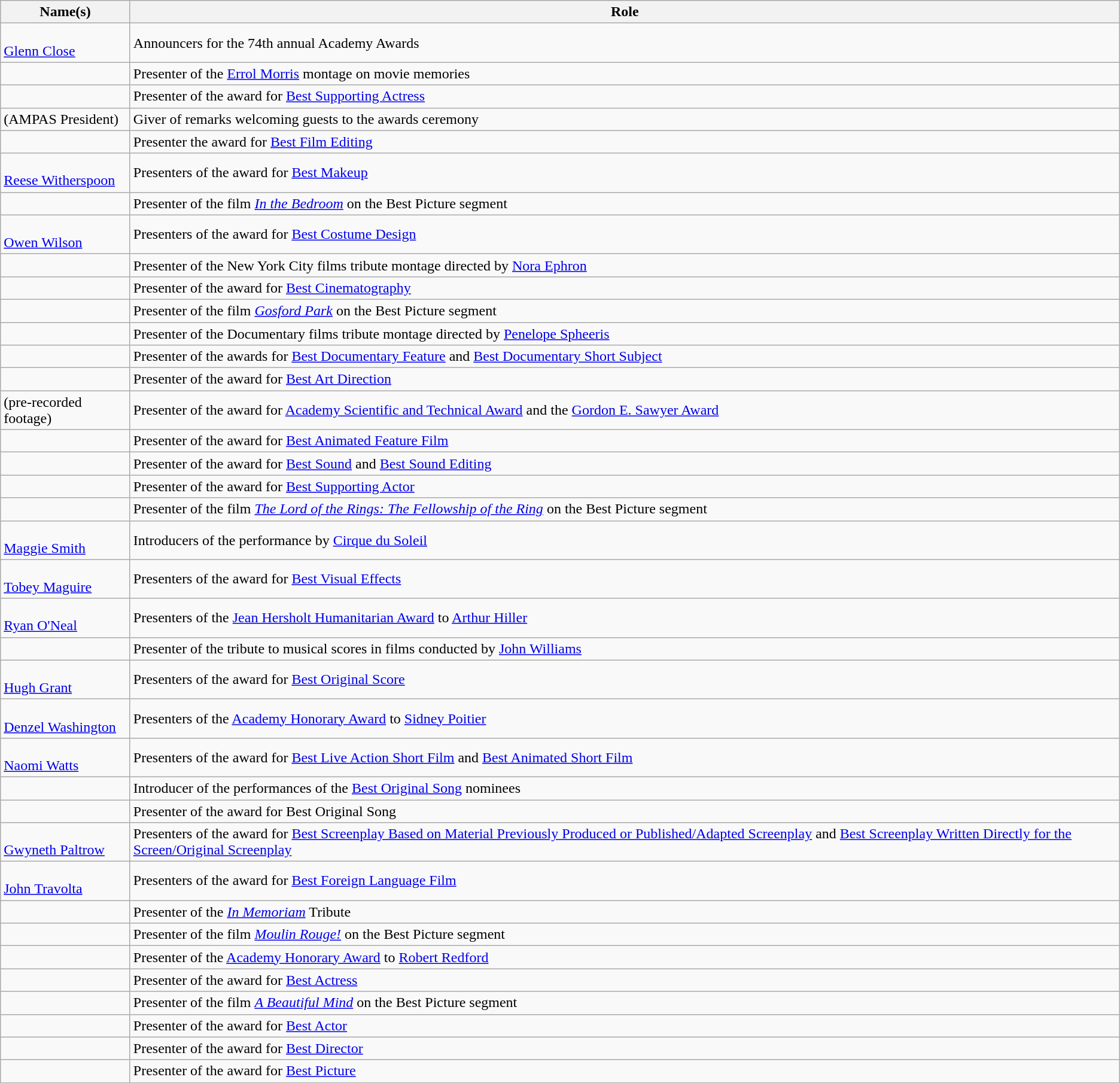<table class="wikitable sortable">
<tr>
<th>Name(s)</th>
<th>Role</th>
</tr>
<tr>
<td><br><a href='#'>Glenn Close</a></td>
<td>Announcers for the 74th annual Academy Awards</td>
</tr>
<tr>
<td></td>
<td>Presenter of the <a href='#'>Errol Morris</a> montage on movie memories</td>
</tr>
<tr>
<td></td>
<td>Presenter of the award for <a href='#'>Best Supporting Actress</a></td>
</tr>
<tr>
<td> (AMPAS President)</td>
<td>Giver of remarks welcoming guests to the awards ceremony</td>
</tr>
<tr>
<td></td>
<td>Presenter the award for <a href='#'>Best Film Editing</a></td>
</tr>
<tr>
<td><br><a href='#'>Reese Witherspoon</a></td>
<td>Presenters of the award for <a href='#'>Best Makeup</a></td>
</tr>
<tr>
<td></td>
<td>Presenter of the film <em><a href='#'>In the Bedroom</a></em> on the Best Picture segment</td>
</tr>
<tr>
<td><br><a href='#'>Owen Wilson</a></td>
<td>Presenters of the award for <a href='#'>Best Costume Design</a></td>
</tr>
<tr>
<td></td>
<td>Presenter of the New York City films tribute montage directed by <a href='#'>Nora Ephron</a></td>
</tr>
<tr>
<td></td>
<td>Presenter of the award for <a href='#'>Best Cinematography</a></td>
</tr>
<tr>
<td></td>
<td>Presenter of the film <em><a href='#'>Gosford Park</a></em> on the Best Picture segment</td>
</tr>
<tr>
<td></td>
<td>Presenter of the Documentary films tribute montage directed by <a href='#'>Penelope Spheeris</a></td>
</tr>
<tr>
<td></td>
<td>Presenter of the awards for <a href='#'>Best Documentary Feature</a> and <a href='#'>Best Documentary Short Subject</a></td>
</tr>
<tr>
<td></td>
<td>Presenter of the award for <a href='#'>Best Art Direction</a></td>
</tr>
<tr>
<td> (pre-recorded footage)</td>
<td>Presenter of the award for <a href='#'>Academy Scientific and Technical Award</a> and the <a href='#'>Gordon E. Sawyer Award</a></td>
</tr>
<tr>
<td></td>
<td>Presenter of the award for <a href='#'>Best Animated Feature Film</a></td>
</tr>
<tr>
<td></td>
<td>Presenter of the award for <a href='#'>Best Sound</a> and <a href='#'>Best Sound Editing</a></td>
</tr>
<tr>
<td></td>
<td>Presenter of the award for <a href='#'>Best Supporting Actor</a></td>
</tr>
<tr>
<td></td>
<td>Presenter of the film <em><a href='#'>The Lord of the Rings: The Fellowship of the Ring</a></em> on the Best Picture segment</td>
</tr>
<tr>
<td><br><a href='#'>Maggie Smith</a></td>
<td>Introducers of the performance by <a href='#'>Cirque du Soleil</a></td>
</tr>
<tr>
<td><br><a href='#'>Tobey Maguire</a></td>
<td>Presenters of the award for <a href='#'>Best Visual Effects</a></td>
</tr>
<tr>
<td><br><a href='#'>Ryan O'Neal</a></td>
<td>Presenters of the <a href='#'>Jean Hersholt Humanitarian Award</a> to <a href='#'>Arthur Hiller</a></td>
</tr>
<tr>
<td></td>
<td>Presenter of the tribute to musical scores in films conducted by <a href='#'>John Williams</a></td>
</tr>
<tr>
<td><br><a href='#'>Hugh Grant</a></td>
<td>Presenters of the award for <a href='#'>Best Original Score</a></td>
</tr>
<tr>
<td><br><a href='#'>Denzel Washington</a></td>
<td>Presenters of the <a href='#'>Academy Honorary Award</a> to <a href='#'>Sidney Poitier</a></td>
</tr>
<tr>
<td><br><a href='#'>Naomi Watts</a></td>
<td>Presenters of the award for <a href='#'>Best Live Action Short Film</a> and <a href='#'>Best Animated Short Film</a></td>
</tr>
<tr>
<td></td>
<td>Introducer of the performances of the <a href='#'>Best Original Song</a> nominees</td>
</tr>
<tr>
<td></td>
<td>Presenter of the award for Best Original Song</td>
</tr>
<tr>
<td><br><a href='#'>Gwyneth Paltrow</a></td>
<td>Presenters of the award for <a href='#'>Best Screenplay Based on Material Previously Produced or Published/Adapted Screenplay</a> and <a href='#'>Best Screenplay Written Directly for the Screen/Original Screenplay</a></td>
</tr>
<tr>
<td><br><a href='#'>John Travolta</a></td>
<td>Presenters of the award for <a href='#'>Best Foreign Language Film</a></td>
</tr>
<tr>
<td></td>
<td>Presenter of the <em><a href='#'>In Memoriam</a></em> Tribute</td>
</tr>
<tr>
<td></td>
<td>Presenter of the film <em><a href='#'>Moulin Rouge!</a></em> on the Best Picture segment</td>
</tr>
<tr>
<td></td>
<td>Presenter of the <a href='#'>Academy Honorary Award</a> to <a href='#'>Robert Redford</a></td>
</tr>
<tr>
<td></td>
<td>Presenter of the award for <a href='#'>Best Actress</a></td>
</tr>
<tr>
<td></td>
<td>Presenter of the film <em><a href='#'>A Beautiful Mind</a></em> on the Best Picture segment</td>
</tr>
<tr>
<td></td>
<td>Presenter of the award for <a href='#'>Best Actor</a></td>
</tr>
<tr>
<td></td>
<td>Presenter of the award for <a href='#'>Best Director</a></td>
</tr>
<tr>
<td></td>
<td>Presenter of the award for <a href='#'>Best Picture</a></td>
</tr>
</table>
